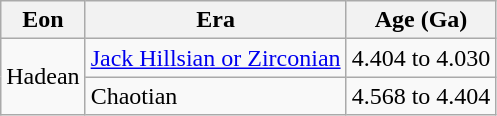<table class="wikitable">
<tr>
<th>Eon</th>
<th>Era</th>
<th>Age (Ga)</th>
</tr>
<tr>
<td rowspan="2">Hadean</td>
<td><a href='#'>Jack Hillsian or Zirconian</a></td>
<td>4.404 to 4.030</td>
</tr>
<tr>
<td>Chaotian</td>
<td>4.568 to 4.404</td>
</tr>
</table>
